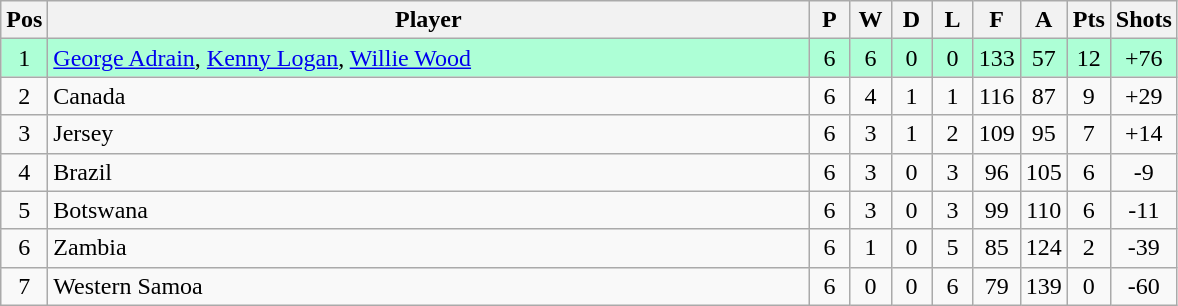<table class="wikitable" style="font-size: 100%">
<tr>
<th width=20>Pos</th>
<th width=500>Player</th>
<th width=20>P</th>
<th width=20>W</th>
<th width=20>D</th>
<th width=20>L</th>
<th width=20>F</th>
<th width=20>A</th>
<th width=20>Pts</th>
<th width=30>Shots</th>
</tr>
<tr align=center style="background: #ADFFD6;">
<td>1</td>
<td align="left"> <a href='#'>George Adrain</a>, <a href='#'>Kenny Logan</a>, <a href='#'>Willie Wood</a></td>
<td>6</td>
<td>6</td>
<td>0</td>
<td>0</td>
<td>133</td>
<td>57</td>
<td>12</td>
<td>+76</td>
</tr>
<tr align=center>
<td>2</td>
<td align="left"> Canada</td>
<td>6</td>
<td>4</td>
<td>1</td>
<td>1</td>
<td>116</td>
<td>87</td>
<td>9</td>
<td>+29</td>
</tr>
<tr align=center>
<td>3</td>
<td align="left"> Jersey</td>
<td>6</td>
<td>3</td>
<td>1</td>
<td>2</td>
<td>109</td>
<td>95</td>
<td>7</td>
<td>+14</td>
</tr>
<tr align=center>
<td>4</td>
<td align="left"> Brazil</td>
<td>6</td>
<td>3</td>
<td>0</td>
<td>3</td>
<td>96</td>
<td>105</td>
<td>6</td>
<td>-9</td>
</tr>
<tr align=center>
<td>5</td>
<td align="left"> Botswana</td>
<td>6</td>
<td>3</td>
<td>0</td>
<td>3</td>
<td>99</td>
<td>110</td>
<td>6</td>
<td>-11</td>
</tr>
<tr align=center>
<td>6</td>
<td align="left"> Zambia</td>
<td>6</td>
<td>1</td>
<td>0</td>
<td>5</td>
<td>85</td>
<td>124</td>
<td>2</td>
<td>-39</td>
</tr>
<tr align=center>
<td>7</td>
<td align="left"> Western Samoa</td>
<td>6</td>
<td>0</td>
<td>0</td>
<td>6</td>
<td>79</td>
<td>139</td>
<td>0</td>
<td>-60</td>
</tr>
</table>
